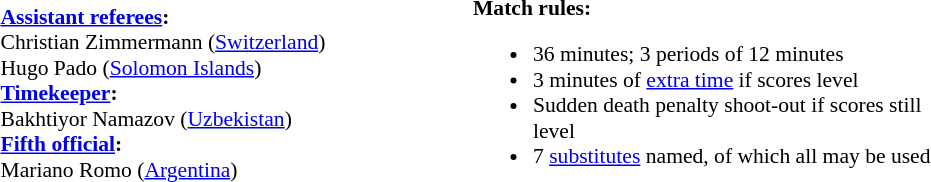<table style="width:50%; font-size:90%;">
<tr>
<td><br><strong><a href='#'>Assistant referees</a>:</strong>
<br>Christian Zimmermann (<a href='#'>Switzerland</a>)
<br>Hugo Pado (<a href='#'>Solomon Islands</a>)
<br><strong><a href='#'>Timekeeper</a>:</strong>
<br>Bakhtiyor Namazov (<a href='#'>Uzbekistan</a>)
<br><strong><a href='#'>Fifth official</a>:</strong>
<br>Mariano Romo (<a href='#'>Argentina</a>)</td>
<td width=50% valign=top><br><strong>Match rules:</strong><ul><li>36 minutes; 3 periods of 12 minutes</li><li>3 minutes of <a href='#'>extra time</a> if scores level</li><li>Sudden death penalty shoot-out if scores still level</li><li>7 <a href='#'>substitutes</a> named, of which all may be used</li></ul></td>
</tr>
</table>
